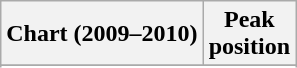<table class="wikitable sortable">
<tr>
<th>Chart (2009–2010)</th>
<th>Peak<br>position</th>
</tr>
<tr>
</tr>
<tr>
</tr>
<tr>
</tr>
</table>
